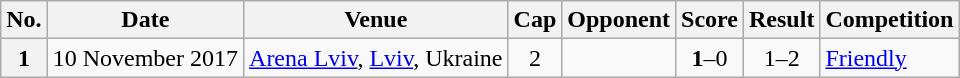<table class="wikitable sortable plainrowheaders">
<tr>
<th scope=col>No.</th>
<th scope=col data-sort-type=date>Date</th>
<th scope=col>Venue</th>
<th scope=col>Cap</th>
<th scope=col>Opponent</th>
<th scope=col>Score</th>
<th scope=col>Result</th>
<th scope=col>Competition</th>
</tr>
<tr>
<th scope=row>1</th>
<td>10 November 2017</td>
<td><a href='#'>Arena Lviv</a>, <a href='#'>Lviv</a>, Ukraine</td>
<td align=center>2</td>
<td></td>
<td align=center><strong>1</strong>–0</td>
<td align=center>1–2</td>
<td><a href='#'>Friendly</a></td>
</tr>
</table>
